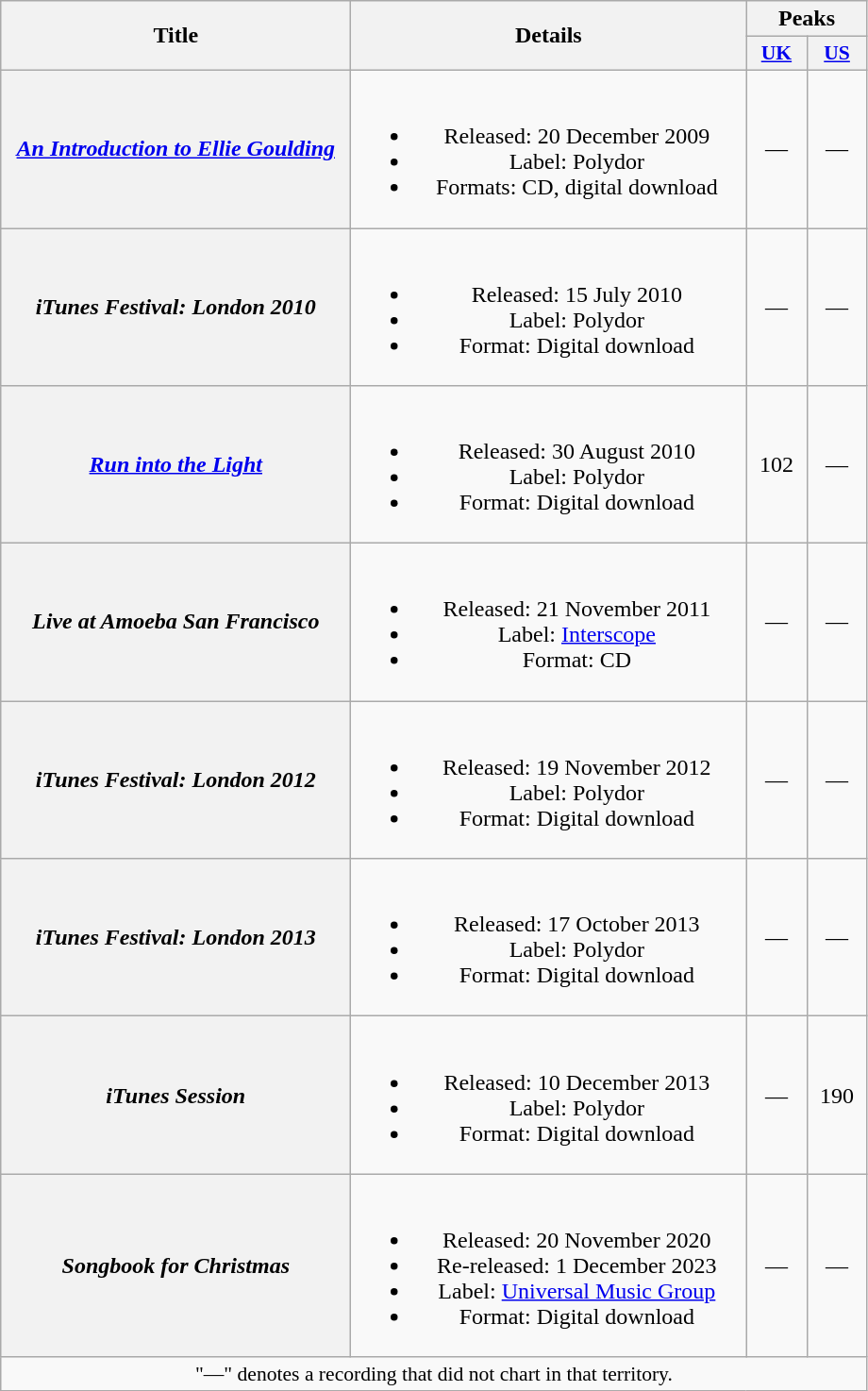<table class="wikitable plainrowheaders" style="text-align:center;">
<tr>
<th scope="col" rowspan="2" style="width:15em;">Title</th>
<th scope="col" rowspan="2" style="width:17em;">Details</th>
<th scope="col" colspan="2">Peaks</th>
</tr>
<tr>
<th scope="col" style="width:2.5em;font-size:90%;"><a href='#'>UK</a><br></th>
<th scope="col" style="width:2.5em;font-size:90%;"><a href='#'>US</a><br></th>
</tr>
<tr>
<th scope="row"><em><a href='#'>An Introduction to Ellie Goulding</a></em></th>
<td><br><ul><li>Released: 20 December 2009</li><li>Label: Polydor</li><li>Formats: CD, digital download</li></ul></td>
<td>—</td>
<td>—</td>
</tr>
<tr>
<th scope="row"><em>iTunes Festival: London 2010</em></th>
<td><br><ul><li>Released: 15 July 2010</li><li>Label: Polydor</li><li>Format: Digital download</li></ul></td>
<td>—</td>
<td>—</td>
</tr>
<tr>
<th scope="row"><em><a href='#'>Run into the Light</a></em></th>
<td><br><ul><li>Released: 30 August 2010</li><li>Label: Polydor</li><li>Format: Digital download</li></ul></td>
<td>102</td>
<td>—</td>
</tr>
<tr>
<th scope="row"><em>Live at Amoeba San Francisco</em></th>
<td><br><ul><li>Released: 21 November 2011</li><li>Label: <a href='#'>Interscope</a></li><li>Format: CD</li></ul></td>
<td>—</td>
<td>—</td>
</tr>
<tr>
<th scope="row"><em>iTunes Festival: London 2012</em></th>
<td><br><ul><li>Released: 19 November 2012</li><li>Label: Polydor</li><li>Format: Digital download</li></ul></td>
<td>—</td>
<td>—</td>
</tr>
<tr>
<th scope="row"><em>iTunes Festival: London 2013</em></th>
<td><br><ul><li>Released: 17 October 2013</li><li>Label: Polydor</li><li>Format: Digital download</li></ul></td>
<td>—</td>
<td>—</td>
</tr>
<tr>
<th scope="row"><em>iTunes Session</em></th>
<td><br><ul><li>Released: 10 December 2013</li><li>Label: Polydor</li><li>Format: Digital download</li></ul></td>
<td>—</td>
<td>190</td>
</tr>
<tr>
<th scope="row"><em>Songbook for Christmas</em></th>
<td><br><ul><li>Released: 20 November 2020</li><li>Re-released: 1 December 2023</li><li>Label: <a href='#'>Universal Music Group</a></li><li>Format: Digital download</li></ul></td>
<td>—</td>
<td>—</td>
</tr>
<tr>
<td colspan="17" style="font-size:90%">"—" denotes a recording that did not chart in that territory.</td>
</tr>
</table>
